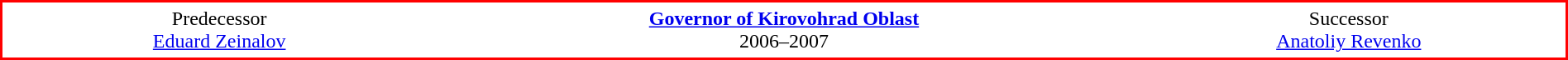<table style="clear:both; background-color: white; border-style: solid; border-color:red; border-width:2px; vertical-align:top; text-align:center; border-collapse: collapse;width:100%;margin-top:3px;" cellpadding="4" cellspacing"0">
<tr>
<td width="25%">Predecessor<br><a href='#'>Eduard Zeinalov</a></td>
<td width="10%"></td>
<td width="20%"><strong><a href='#'>Governor of Kirovohrad Oblast</a></strong><br>2006–2007</td>
<td width="10%"></td>
<td width="25%">Successor<br><a href='#'>Anatoliy Revenko</a></td>
</tr>
</table>
